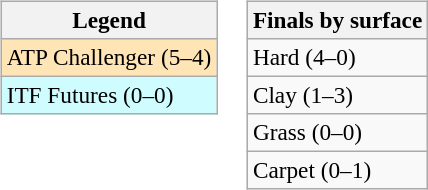<table>
<tr valign=top>
<td><br><table class=wikitable style=font-size:97%>
<tr>
<th>Legend</th>
</tr>
<tr bgcolor=moccasin>
<td>ATP Challenger (5–4)</td>
</tr>
<tr bgcolor=cffcff>
<td>ITF Futures (0–0)</td>
</tr>
</table>
</td>
<td><br><table class=wikitable style=font-size:97%>
<tr>
<th>Finals by surface</th>
</tr>
<tr>
<td>Hard (4–0)</td>
</tr>
<tr>
<td>Clay (1–3)</td>
</tr>
<tr>
<td>Grass (0–0)</td>
</tr>
<tr>
<td>Carpet (0–1)</td>
</tr>
</table>
</td>
</tr>
</table>
